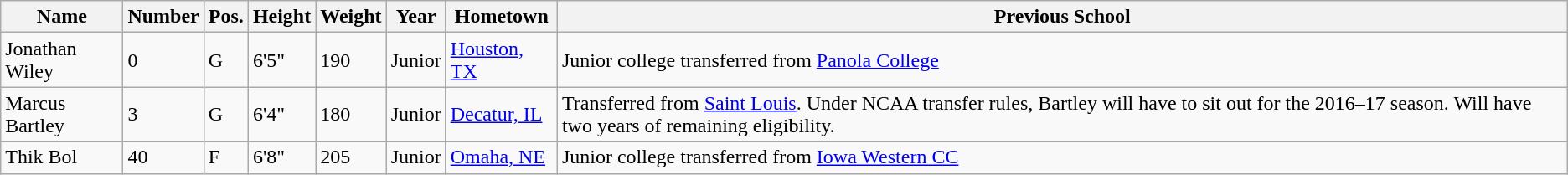<table class="wikitable sortable" border="1">
<tr>
<th>Name</th>
<th>Number</th>
<th>Pos.</th>
<th>Height</th>
<th>Weight</th>
<th>Year</th>
<th>Hometown</th>
<th class="unsortable">Previous School</th>
</tr>
<tr>
<td>Jonathan Wiley</td>
<td>0</td>
<td>G</td>
<td>6'5"</td>
<td>190</td>
<td>Junior</td>
<td><a href='#'>Houston, TX</a></td>
<td>Junior college transferred from <a href='#'>Panola College</a></td>
</tr>
<tr>
<td>Marcus Bartley</td>
<td>3</td>
<td>G</td>
<td>6'4"</td>
<td>180</td>
<td>Junior</td>
<td><a href='#'>Decatur, IL</a></td>
<td>Transferred from <a href='#'>Saint Louis</a>. Under NCAA transfer rules, Bartley will have to sit out for the 2016–17 season. Will have two years of remaining eligibility.</td>
</tr>
<tr>
<td>Thik Bol</td>
<td>40</td>
<td>F</td>
<td>6'8"</td>
<td>205</td>
<td>Junior</td>
<td><a href='#'>Omaha, NE</a></td>
<td>Junior college transferred from <a href='#'>Iowa Western CC</a></td>
</tr>
</table>
